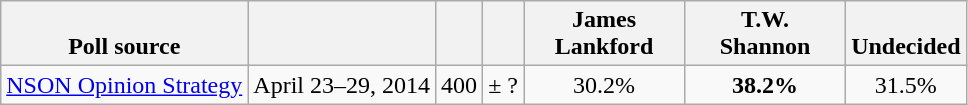<table class="wikitable" style="text-align:center">
<tr valign= bottom>
<th>Poll source</th>
<th></th>
<th></th>
<th></th>
<th style="width:100px;">James<br>Lankford</th>
<th style="width:100px;">T.W.<br>Shannon</th>
<th>Undecided</th>
</tr>
<tr>
<td align=left><a href='#'>NSON Opinion Strategy</a></td>
<td>April 23–29, 2014</td>
<td>400</td>
<td>± ?</td>
<td>30.2%</td>
<td><strong>38.2%</strong></td>
<td>31.5%</td>
</tr>
</table>
